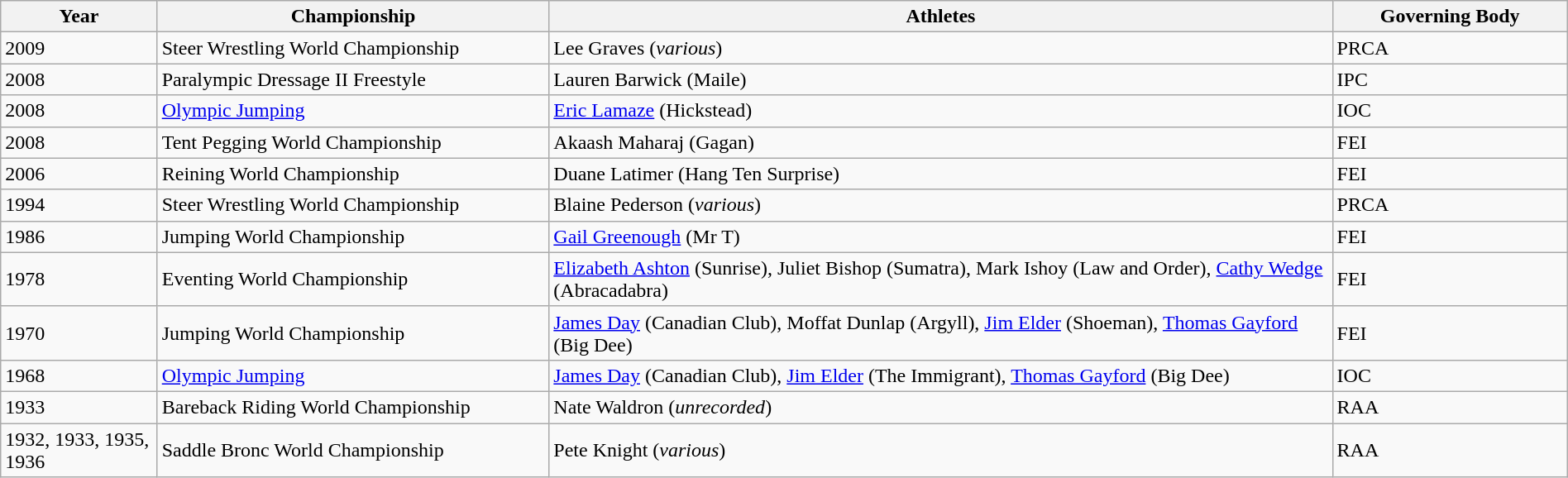<table class="wikitable" style="width:100%">
<tr>
<th width="10%">Year</th>
<th width="25%">Championship</th>
<th width="50%">Athletes</th>
<th width="15%">Governing Body</th>
</tr>
<tr>
<td>2009</td>
<td>Steer Wrestling World Championship</td>
<td>Lee Graves (<em>various</em>)</td>
<td>PRCA</td>
</tr>
<tr>
<td>2008</td>
<td>Paralympic Dressage II Freestyle</td>
<td>Lauren Barwick (Maile)</td>
<td>IPC</td>
</tr>
<tr>
<td>2008</td>
<td><a href='#'>Olympic Jumping</a></td>
<td><a href='#'>Eric Lamaze</a> (Hickstead)</td>
<td>IOC</td>
</tr>
<tr>
<td>2008</td>
<td>Tent Pegging World Championship</td>
<td>Akaash Maharaj (Gagan)</td>
<td>FEI</td>
</tr>
<tr>
<td>2006</td>
<td>Reining World Championship</td>
<td>Duane Latimer (Hang Ten Surprise)</td>
<td>FEI</td>
</tr>
<tr>
<td>1994</td>
<td>Steer Wrestling World Championship</td>
<td>Blaine Pederson (<em>various</em>)</td>
<td>PRCA</td>
</tr>
<tr>
<td>1986</td>
<td>Jumping World Championship</td>
<td><a href='#'>Gail Greenough</a> (Mr T)</td>
<td>FEI</td>
</tr>
<tr>
<td>1978</td>
<td>Eventing World Championship</td>
<td><a href='#'>Elizabeth Ashton</a> (Sunrise), Juliet Bishop (Sumatra), Mark Ishoy (Law and Order), <a href='#'>Cathy Wedge</a> (Abracadabra)</td>
<td>FEI</td>
</tr>
<tr>
<td>1970</td>
<td>Jumping World Championship</td>
<td><a href='#'>James Day</a> (Canadian Club), Moffat Dunlap (Argyll), <a href='#'>Jim Elder</a> (Shoeman), <a href='#'>Thomas Gayford</a> (Big Dee)</td>
<td>FEI</td>
</tr>
<tr>
<td>1968</td>
<td><a href='#'>Olympic Jumping</a></td>
<td><a href='#'>James Day</a> (Canadian Club), <a href='#'>Jim Elder</a> (The Immigrant), <a href='#'>Thomas Gayford</a> (Big Dee)</td>
<td>IOC</td>
</tr>
<tr>
<td>1933</td>
<td>Bareback Riding World Championship</td>
<td>Nate Waldron (<em>unrecorded</em>)</td>
<td>RAA</td>
</tr>
<tr>
<td>1932, 1933, 1935, 1936</td>
<td>Saddle Bronc World Championship</td>
<td>Pete Knight (<em>various</em>)</td>
<td>RAA</td>
</tr>
</table>
